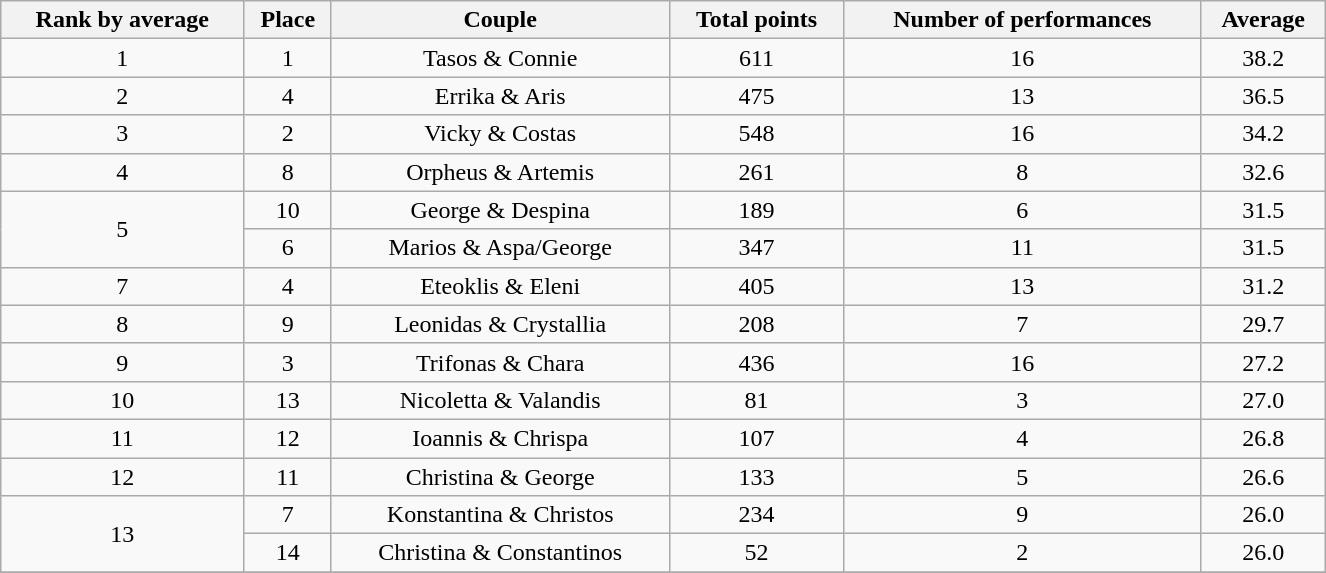<table class="wikitable sortable"  style="margin:auto; text-align:center; white-space:nowrap; width:70%;">
<tr>
<th>Rank by average</th>
<th>Place</th>
<th>Couple</th>
<th>Total points</th>
<th>Number of performances</th>
<th>Average</th>
</tr>
<tr>
<td>1</td>
<td>1</td>
<td>Tasos & Connie</td>
<td>611</td>
<td>16</td>
<td>38.2</td>
</tr>
<tr>
<td>2</td>
<td>4</td>
<td>Errika & Aris</td>
<td>475</td>
<td>13</td>
<td>36.5</td>
</tr>
<tr>
<td>3</td>
<td>2</td>
<td>Vicky & Costas</td>
<td>548</td>
<td>16</td>
<td>34.2</td>
</tr>
<tr>
<td>4</td>
<td>8</td>
<td>Orpheus & Artemis</td>
<td>261</td>
<td>8</td>
<td>32.6</td>
</tr>
<tr>
<td rowspan="2">5</td>
<td>10</td>
<td>George & Despina</td>
<td>189</td>
<td>6</td>
<td>31.5</td>
</tr>
<tr>
<td>6</td>
<td>Marios & Aspa/George</td>
<td>347</td>
<td>11</td>
<td>31.5</td>
</tr>
<tr>
<td>7</td>
<td>4</td>
<td>Eteoklis & Eleni</td>
<td>405</td>
<td>13</td>
<td>31.2</td>
</tr>
<tr>
<td>8</td>
<td>9</td>
<td>Leonidas & Crystallia</td>
<td>208</td>
<td>7</td>
<td>29.7</td>
</tr>
<tr>
<td>9</td>
<td>3</td>
<td>Trifonas & Chara</td>
<td>436</td>
<td>16</td>
<td>27.2</td>
</tr>
<tr>
<td>10</td>
<td>13</td>
<td>Nicoletta & Valandis</td>
<td>81</td>
<td>3</td>
<td>27.0</td>
</tr>
<tr>
<td>11</td>
<td>12</td>
<td>Ioannis & Chrispa</td>
<td>107</td>
<td>4</td>
<td>26.8</td>
</tr>
<tr>
<td>12</td>
<td>11</td>
<td>Christina & George</td>
<td>133</td>
<td>5</td>
<td>26.6</td>
</tr>
<tr>
<td rowspan="2">13</td>
<td>7</td>
<td>Konstantina & Christos</td>
<td>234</td>
<td>9</td>
<td>26.0</td>
</tr>
<tr>
<td>14</td>
<td>Christina & Constantinos</td>
<td>52</td>
<td>2</td>
<td>26.0</td>
</tr>
<tr>
</tr>
</table>
